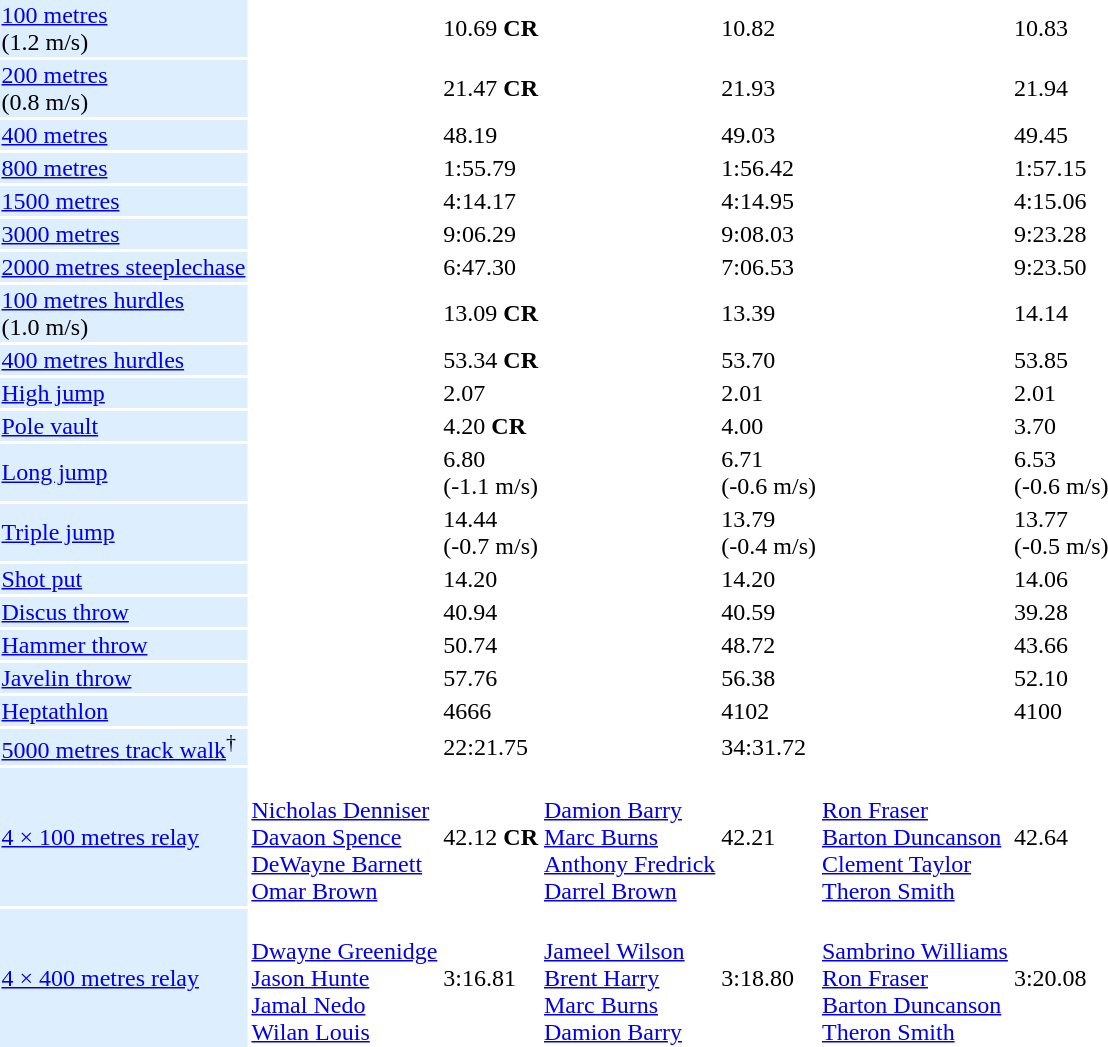<table>
<tr>
<td bgcolor = DDEEFF><a href='#'>100 metres</a> <br> (1.2 m/s)</td>
<td></td>
<td>10.69 <strong>CR</strong></td>
<td></td>
<td>10.82</td>
<td></td>
<td>10.83</td>
</tr>
<tr>
<td bgcolor = DDEEFF><a href='#'>200 metres</a> <br> (0.8 m/s)</td>
<td></td>
<td>21.47 <strong>CR</strong></td>
<td></td>
<td>21.93</td>
<td></td>
<td>21.94</td>
</tr>
<tr>
<td bgcolor = DDEEFF><a href='#'>400 metres</a></td>
<td></td>
<td>48.19</td>
<td></td>
<td>49.03</td>
<td></td>
<td>49.45</td>
</tr>
<tr>
<td bgcolor = DDEEFF><a href='#'>800 metres</a></td>
<td></td>
<td>1:55.79</td>
<td></td>
<td>1:56.42</td>
<td></td>
<td>1:57.15</td>
</tr>
<tr>
<td bgcolor = DDEEFF><a href='#'>1500 metres</a></td>
<td></td>
<td>4:14.17</td>
<td></td>
<td>4:14.95</td>
<td></td>
<td>4:15.06</td>
</tr>
<tr>
<td bgcolor = DDEEFF><a href='#'>3000 metres</a></td>
<td></td>
<td>9:06.29</td>
<td></td>
<td>9:08.03</td>
<td></td>
<td>9:23.28</td>
</tr>
<tr>
<td bgcolor = DDEEFF><a href='#'>2000 metres steeplechase</a></td>
<td></td>
<td>6:47.30</td>
<td></td>
<td>7:06.53</td>
<td></td>
<td>9:23.50</td>
</tr>
<tr>
<td bgcolor = DDEEFF><a href='#'>100 metres hurdles</a> <br> (1.0 m/s)</td>
<td></td>
<td>13.09 <strong>CR</strong></td>
<td></td>
<td>13.39</td>
<td></td>
<td>14.14</td>
</tr>
<tr>
<td bgcolor = DDEEFF><a href='#'>400 metres hurdles</a></td>
<td></td>
<td>53.34 <strong>CR</strong></td>
<td></td>
<td>53.70</td>
<td></td>
<td>53.85</td>
</tr>
<tr>
<td bgcolor = DDEEFF><a href='#'>High jump</a></td>
<td></td>
<td>2.07</td>
<td></td>
<td>2.01</td>
<td></td>
<td>2.01</td>
</tr>
<tr>
<td bgcolor = DDEEFF><a href='#'>Pole vault</a></td>
<td></td>
<td>4.20 <strong>CR</strong></td>
<td></td>
<td>4.00</td>
<td></td>
<td>3.70</td>
</tr>
<tr>
<td bgcolor = DDEEFF><a href='#'>Long jump</a></td>
<td></td>
<td>6.80 <br> (-1.1 m/s)</td>
<td></td>
<td>6.71 <br> (-0.6 m/s)</td>
<td></td>
<td>6.53 <br> (-0.6 m/s)</td>
</tr>
<tr>
<td bgcolor = DDEEFF><a href='#'>Triple jump</a></td>
<td></td>
<td>14.44 <br> (-0.7 m/s)</td>
<td></td>
<td>13.79 <br> (-0.4 m/s)</td>
<td></td>
<td>13.77 <br> (-0.5 m/s)</td>
</tr>
<tr>
<td bgcolor = DDEEFF><a href='#'>Shot put</a></td>
<td></td>
<td>14.20</td>
<td></td>
<td>14.20</td>
<td></td>
<td>14.06</td>
</tr>
<tr>
<td bgcolor = DDEEFF><a href='#'>Discus throw</a></td>
<td></td>
<td>40.94</td>
<td></td>
<td>40.59</td>
<td></td>
<td>39.28</td>
</tr>
<tr>
<td bgcolor = DDEEFF><a href='#'>Hammer throw</a></td>
<td></td>
<td>50.74</td>
<td></td>
<td>48.72</td>
<td></td>
<td>43.66</td>
</tr>
<tr>
<td bgcolor = DDEEFF><a href='#'>Javelin throw</a></td>
<td></td>
<td>57.76</td>
<td></td>
<td>56.38</td>
<td></td>
<td>52.10</td>
</tr>
<tr>
<td bgcolor = DDEEFF><a href='#'>Heptathlon</a></td>
<td></td>
<td>4666</td>
<td></td>
<td>4102</td>
<td></td>
<td>4100</td>
</tr>
<tr>
<td bgcolor = DDEEFF><a href='#'>5000 metres track walk</a><sup>†</sup></td>
<td></td>
<td>22:21.75</td>
<td></td>
<td>34:31.72</td>
<td></td>
<td></td>
</tr>
<tr>
<td bgcolor = DDEEFF><a href='#'>4 × 100 metres relay</a></td>
<td> <br><a href='#'>Nicholas Denniser</a> <br><a href='#'>Davaon Spence</a> <br><a href='#'>DeWayne Barnett</a> <br><a href='#'>Omar Brown</a></td>
<td>42.12 <strong>CR</strong></td>
<td> <br><a href='#'>Damion Barry</a> <br><a href='#'>Marc Burns</a> <br><a href='#'>Anthony Fredrick</a> <br><a href='#'>Darrel Brown</a></td>
<td>42.21</td>
<td> <br><a href='#'>Ron Fraser</a> <br><a href='#'>Barton Duncanson</a> <br><a href='#'>Clement Taylor</a> <br><a href='#'>Theron Smith</a></td>
<td>42.64</td>
</tr>
<tr>
<td bgcolor = DDEEFF><a href='#'>4 × 400 metres relay</a></td>
<td> <br><a href='#'>Dwayne Greenidge</a> <br><a href='#'>Jason Hunte</a> <br><a href='#'>Jamal Nedo</a> <br><a href='#'>Wilan Louis</a></td>
<td>3:16.81</td>
<td> <br><a href='#'>Jameel Wilson</a> <br><a href='#'>Brent Harry</a> <br><a href='#'>Marc Burns</a> <br><a href='#'>Damion Barry</a></td>
<td>3:18.80</td>
<td> <br><a href='#'>Sambrino Williams</a> <br><a href='#'>Ron Fraser</a> <br><a href='#'>Barton Duncanson</a> <br><a href='#'>Theron Smith</a></td>
<td>3:20.08</td>
</tr>
</table>
